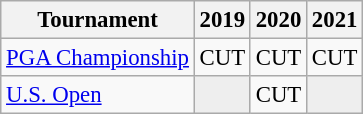<table class="wikitable" style="font-size:95%;text-align:center;">
<tr>
<th>Tournament</th>
<th>2019</th>
<th>2020</th>
<th>2021</th>
</tr>
<tr>
<td align=left><a href='#'>PGA Championship</a></td>
<td>CUT</td>
<td>CUT</td>
<td>CUT</td>
</tr>
<tr>
<td align=left><a href='#'>U.S. Open</a></td>
<td style="background:#eeeeee;"></td>
<td>CUT</td>
<td style="background:#eeeeee;"></td>
</tr>
</table>
